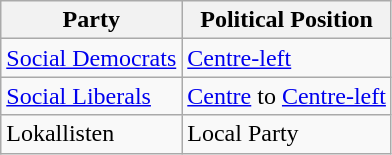<table class="wikitable mw-collapsible mw-collapsed">
<tr>
<th>Party</th>
<th>Political Position</th>
</tr>
<tr>
<td><a href='#'>Social Democrats</a></td>
<td><a href='#'>Centre-left</a></td>
</tr>
<tr>
<td><a href='#'>Social Liberals</a></td>
<td><a href='#'>Centre</a> to <a href='#'>Centre-left</a></td>
</tr>
<tr>
<td>Lokallisten</td>
<td>Local Party</td>
</tr>
</table>
